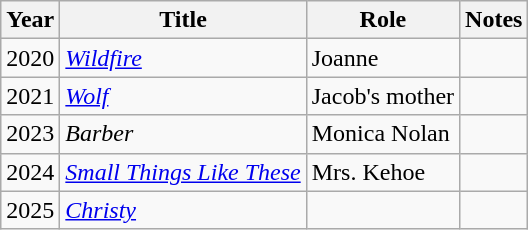<table class="wikitable plainrowheaders sortable">
<tr>
<th scope="col">Year</th>
<th scope="col">Title</th>
<th scope="col">Role</th>
<th scope="col" class="unsortable">Notes</th>
</tr>
<tr>
<td>2020</td>
<td><em><a href='#'>Wildfire</a></em></td>
<td>Joanne</td>
<td></td>
</tr>
<tr>
<td>2021</td>
<td><em><a href='#'>Wolf</a></em></td>
<td>Jacob's mother</td>
<td></td>
</tr>
<tr>
<td>2023</td>
<td><em>Barber</em></td>
<td>Monica Nolan</td>
<td></td>
</tr>
<tr>
<td>2024</td>
<td><em><a href='#'>Small Things Like These</a></em></td>
<td>Mrs. Kehoe</td>
<td></td>
</tr>
<tr>
<td>2025</td>
<td><em><a href='#'>Christy</a></em></td>
<td></td>
<td></td>
</tr>
</table>
